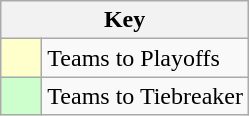<table class="wikitable" style="text-align: center;">
<tr>
<th colspan=2>Key</th>
</tr>
<tr>
<td style="background:#ffffcc; width:20px;"></td>
<td align=left>Teams to Playoffs</td>
</tr>
<tr>
<td style="background:#ccffcc; width:20px;"></td>
<td align=left>Teams to Tiebreaker</td>
</tr>
</table>
